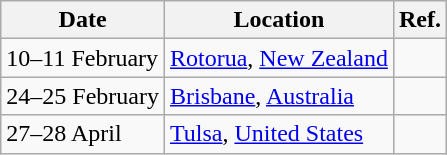<table class="wikitable">
<tr>
<th>Date</th>
<th>Location</th>
<th>Ref.</th>
</tr>
<tr>
<td>10–11 February</td>
<td> <a href='#'>Rotorua</a>, <a href='#'>New Zealand</a></td>
<td></td>
</tr>
<tr>
<td>24–25 February</td>
<td> <a href='#'>Brisbane</a>, <a href='#'>Australia</a></td>
<td></td>
</tr>
<tr>
<td>27–28 April</td>
<td> <a href='#'>Tulsa</a>, <a href='#'>United States</a></td>
<td></td>
</tr>
</table>
